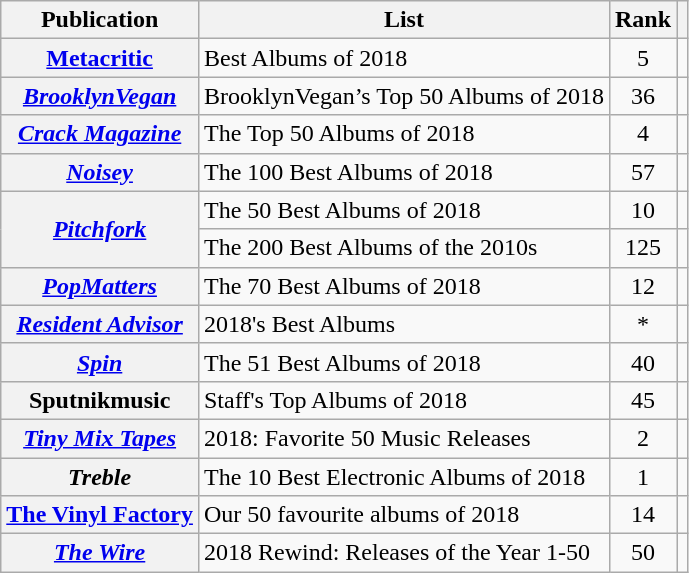<table class="sortable wikitable">
<tr>
<th>Publication</th>
<th>List</th>
<th>Rank</th>
<th></th>
</tr>
<tr>
<th scope="row"><a href='#'>Metacritic</a></th>
<td>Best Albums of 2018</td>
<td style="text-align:center;">5</td>
<td style="text-align:center;"></td>
</tr>
<tr>
<th scope="row"><em><a href='#'>BrooklynVegan</a></em></th>
<td>BrooklynVegan’s Top 50 Albums of 2018</td>
<td style="text-align:center;">36</td>
<td style="text-align:center;"></td>
</tr>
<tr>
<th scope="row"><em><a href='#'>Crack Magazine</a></em></th>
<td>The Top 50 Albums of 2018</td>
<td style="text-align:center;">4</td>
<td style="text-align:center;"></td>
</tr>
<tr>
<th scope="row"><em><a href='#'>Noisey</a></em></th>
<td>The 100 Best Albums of 2018</td>
<td style="text-align:center;">57</td>
<td style="text-align:center;"></td>
</tr>
<tr>
<th scope="row" rowspan=2><em><a href='#'>Pitchfork</a></em></th>
<td>The 50 Best Albums of 2018</td>
<td style="text-align:center;">10</td>
<td style="text-align:center;"></td>
</tr>
<tr>
<td>The 200 Best Albums of the 2010s</td>
<td style="text-align:center;">125</td>
<td style="text-align:center;"></td>
</tr>
<tr>
<th scope="row"><em><a href='#'>PopMatters</a></em></th>
<td>The 70 Best Albums of 2018</td>
<td style="text-align:center;">12</td>
<td style="text-align:center;"></td>
</tr>
<tr>
<th scope="row"><em><a href='#'>Resident Advisor</a></em></th>
<td>2018's Best Albums</td>
<td style="text-align:center;">*</td>
<td style="text-align:center;"></td>
</tr>
<tr>
<th scope="row"><em><a href='#'>Spin</a></em></th>
<td>The 51 Best Albums of 2018</td>
<td style="text-align:center;">40</td>
<td style="text-align:center;"></td>
</tr>
<tr>
<th scope="row">Sputnikmusic</th>
<td>Staff's Top Albums of 2018</td>
<td style="text-align:center;">45</td>
<td style="text-align:center;"></td>
</tr>
<tr>
<th scope="row"><em><a href='#'>Tiny Mix Tapes</a></em></th>
<td>2018: Favorite 50 Music Releases</td>
<td style="text-align:center;">2</td>
<td style="text-align:center;"></td>
</tr>
<tr>
<th scope="row"><em>Treble</em></th>
<td>The 10 Best Electronic Albums of 2018</td>
<td style="text-align:center;">1</td>
<td style="text-align:center;"></td>
</tr>
<tr>
<th scope="row"><a href='#'>The Vinyl Factory</a></th>
<td>Our 50 favourite albums of 2018</td>
<td style="text-align:center;">14</td>
<td style="text-align:center;"></td>
</tr>
<tr>
<th scope="row"><em><a href='#'>The Wire</a></em></th>
<td>2018 Rewind: Releases of the Year 1-50</td>
<td style="text-align:center;">50</td>
<td style="text-align:center;"></td>
</tr>
</table>
